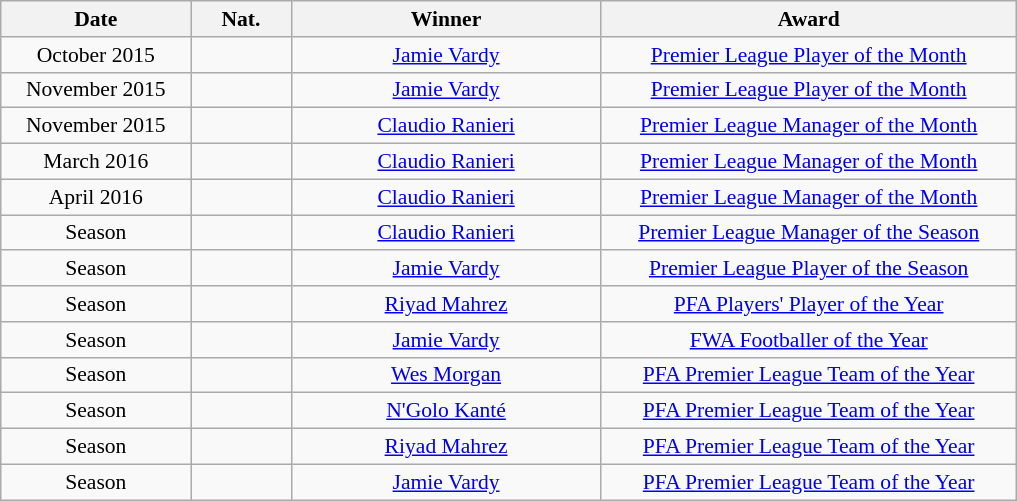<table class="wikitable" style="text-align:center; font-size:90%; ">
<tr>
<th width=120>Date</th>
<th width=60>Nat.</th>
<th width=200>Winner</th>
<th width=270>Award</th>
</tr>
<tr>
<td>October 2015</td>
<td></td>
<td><a href='#'>Jamie Vardy</a></td>
<td><a href='#'>Premier League Player of the Month</a></td>
</tr>
<tr>
<td>November 2015</td>
<td></td>
<td><a href='#'>Jamie Vardy</a></td>
<td><a href='#'>Premier League Player of the Month</a></td>
</tr>
<tr>
<td>November 2015</td>
<td></td>
<td><a href='#'>Claudio Ranieri</a></td>
<td><a href='#'>Premier League Manager of the Month</a></td>
</tr>
<tr>
<td>March 2016</td>
<td></td>
<td><a href='#'>Claudio Ranieri</a></td>
<td><a href='#'>Premier League Manager of the Month</a></td>
</tr>
<tr>
<td>April 2016</td>
<td></td>
<td><a href='#'>Claudio Ranieri</a></td>
<td><a href='#'>Premier League Manager of the Month</a></td>
</tr>
<tr>
<td>Season</td>
<td></td>
<td><a href='#'>Claudio Ranieri</a></td>
<td><a href='#'>Premier League Manager of the Season</a></td>
</tr>
<tr>
<td>Season</td>
<td></td>
<td><a href='#'>Jamie Vardy</a></td>
<td><a href='#'>Premier League Player of the Season</a></td>
</tr>
<tr>
<td>Season</td>
<td></td>
<td><a href='#'>Riyad Mahrez</a></td>
<td><a href='#'>PFA Players' Player of the Year</a></td>
</tr>
<tr>
<td>Season</td>
<td></td>
<td><a href='#'>Jamie Vardy</a></td>
<td><a href='#'>FWA Footballer of the Year</a></td>
</tr>
<tr>
<td>Season</td>
<td></td>
<td><a href='#'>Wes Morgan</a></td>
<td><a href='#'>PFA Premier League Team of the Year</a></td>
</tr>
<tr>
<td>Season</td>
<td></td>
<td><a href='#'>N'Golo Kanté</a></td>
<td><a href='#'>PFA Premier League Team of the Year</a></td>
</tr>
<tr>
<td>Season</td>
<td></td>
<td><a href='#'>Riyad Mahrez</a></td>
<td><a href='#'>PFA Premier League Team of the Year</a></td>
</tr>
<tr>
<td>Season</td>
<td></td>
<td><a href='#'>Jamie Vardy</a></td>
<td><a href='#'>PFA Premier League Team of the Year</a></td>
</tr>
</table>
